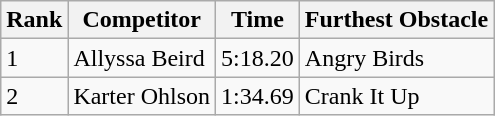<table class="wikitable sortable mw-collapsible">
<tr>
<th>Rank</th>
<th>Competitor</th>
<th>Time</th>
<th>Furthest Obstacle</th>
</tr>
<tr>
<td>1</td>
<td>Allyssa Beird</td>
<td>5:18.20</td>
<td>Angry Birds</td>
</tr>
<tr>
<td>2</td>
<td>Karter Ohlson</td>
<td>1:34.69</td>
<td>Crank It Up</td>
</tr>
</table>
